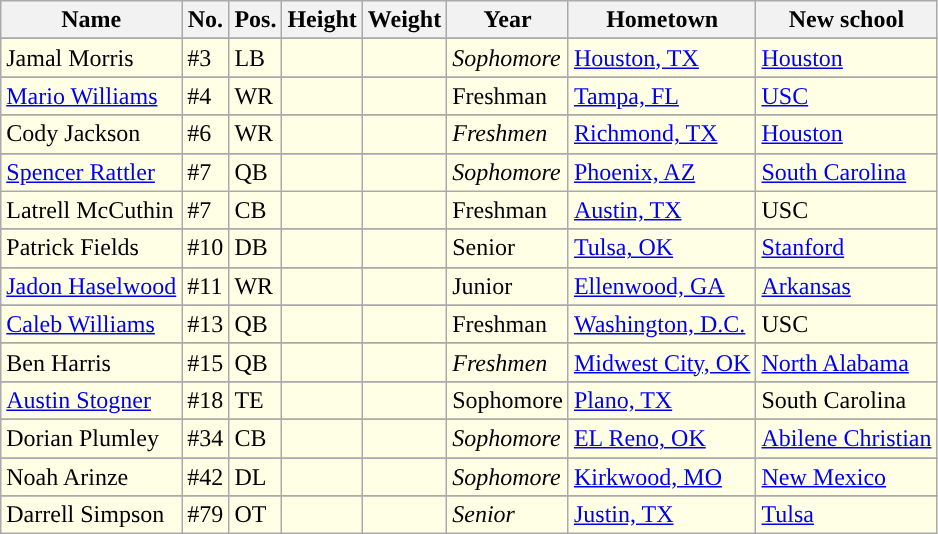<table class="wikitable sortable">
<tr>
<th>Name</th>
<th>No.</th>
<th>Pos.</th>
<th>Height</th>
<th>Weight</th>
<th>Year</th>
<th>Hometown</th>
<th class="unsortable">New school</th>
</tr>
<tr>
</tr>
<tr style="background:#FFFFE6;">
<td>Jamal Morris</td>
<td>#3</td>
<td>LB</td>
<td></td>
<td></td>
<td><em> Sophomore</em></td>
<td><a href='#'>Houston, TX</a></td>
<td><a href='#'>Houston</a></td>
</tr>
<tr>
</tr>
<tr style="background:#FFFFE6;">
<td><a href='#'>Mario Williams</a></td>
<td>#4</td>
<td>WR</td>
<td></td>
<td></td>
<td>Freshman</td>
<td><a href='#'>Tampa, FL</a></td>
<td><a href='#'>USC</a></td>
</tr>
<tr>
</tr>
<tr style="background:#FFFFE6;">
<td>Cody Jackson</td>
<td>#6</td>
<td>WR</td>
<td></td>
<td></td>
<td><em> Freshmen</em></td>
<td><a href='#'>Richmond, TX</a></td>
<td><a href='#'>Houston</a></td>
</tr>
<tr>
</tr>
<tr style="background:#FFFFE6;">
<td><a href='#'>Spencer Rattler</a></td>
<td>#7</td>
<td>QB</td>
<td></td>
<td></td>
<td><em> Sophomore</em></td>
<td><a href='#'>Phoenix, AZ</a></td>
<td><a href='#'>South Carolina</a></td>
</tr>
<tr style="background:#FFFFE6;">
<td>Latrell McCuthin</td>
<td>#7</td>
<td>CB</td>
<td></td>
<td></td>
<td>Freshman</td>
<td><a href='#'>Austin, TX</a></td>
<td>USC</td>
</tr>
<tr>
</tr>
<tr style="background:#FFFFE6;">
<td>Patrick Fields</td>
<td>#10</td>
<td>DB</td>
<td></td>
<td></td>
<td>Senior</td>
<td><a href='#'>Tulsa, OK</a></td>
<td><a href='#'>Stanford</a></td>
</tr>
<tr>
</tr>
<tr style="background:#FFFFE6;">
<td><a href='#'>Jadon Haselwood</a></td>
<td>#11</td>
<td>WR</td>
<td></td>
<td></td>
<td>Junior</td>
<td><a href='#'>Ellenwood, GA</a></td>
<td><a href='#'>Arkansas</a></td>
</tr>
<tr>
</tr>
<tr style="background:#FFFFE6;">
<td><a href='#'>Caleb Williams</a></td>
<td>#13</td>
<td>QB</td>
<td></td>
<td></td>
<td>Freshman</td>
<td><a href='#'>Washington, D.C.</a></td>
<td>USC</td>
</tr>
<tr>
</tr>
<tr style="background:#FFFFE6;">
<td>Ben Harris</td>
<td>#15</td>
<td>QB</td>
<td></td>
<td></td>
<td><em> Freshmen</em></td>
<td><a href='#'>Midwest City, OK</a></td>
<td><a href='#'>North Alabama</a></td>
</tr>
<tr>
</tr>
<tr style="background:#FFFFE6;">
<td><a href='#'>Austin Stogner</a></td>
<td>#18</td>
<td>TE</td>
<td></td>
<td></td>
<td>Sophomore</td>
<td><a href='#'>Plano, TX</a></td>
<td>South Carolina</td>
</tr>
<tr>
</tr>
<tr style="background:#FFFFE6;">
<td>Dorian Plumley</td>
<td>#34</td>
<td>CB</td>
<td></td>
<td></td>
<td><em> Sophomore</em></td>
<td><a href='#'>EL Reno, OK</a></td>
<td><a href='#'>Abilene Christian</a></td>
</tr>
<tr>
</tr>
<tr style="background:#FFFFE6;">
<td>Noah Arinze</td>
<td>#42</td>
<td>DL</td>
<td></td>
<td></td>
<td><em> Sophomore</em></td>
<td><a href='#'>Kirkwood, MO</a></td>
<td><a href='#'>New Mexico</a></td>
</tr>
<tr>
</tr>
<tr style="background:#FFFFE6;">
<td>Darrell Simpson</td>
<td>#79</td>
<td>OT</td>
<td></td>
<td></td>
<td><em> Senior</em></td>
<td><a href='#'>Justin, TX</a></td>
<td><a href='#'>Tulsa</a></td>
</tr>
</table>
